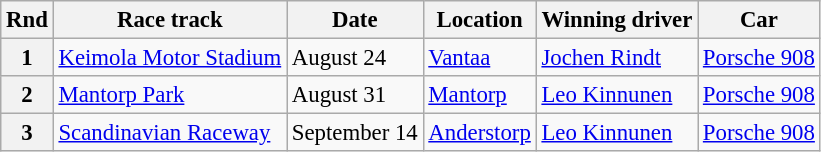<table class="wikitable" style="font-size: 95%">
<tr>
<th>Rnd</th>
<th>Race track</th>
<th>Date</th>
<th>Location</th>
<th>Winning driver</th>
<th>Car</th>
</tr>
<tr>
<th>1</th>
<td> <a href='#'>Keimola Motor Stadium</a></td>
<td>August 24</td>
<td><a href='#'>Vantaa</a></td>
<td> <a href='#'>Jochen Rindt</a></td>
<td><a href='#'>Porsche 908</a></td>
</tr>
<tr>
<th>2</th>
<td> <a href='#'>Mantorp Park</a></td>
<td>August 31</td>
<td><a href='#'>Mantorp</a></td>
<td> <a href='#'>Leo Kinnunen</a></td>
<td><a href='#'>Porsche 908</a></td>
</tr>
<tr>
<th>3</th>
<td> <a href='#'>Scandinavian Raceway</a></td>
<td>September 14</td>
<td><a href='#'>Anderstorp</a></td>
<td> <a href='#'>Leo Kinnunen</a></td>
<td><a href='#'>Porsche 908</a></td>
</tr>
</table>
